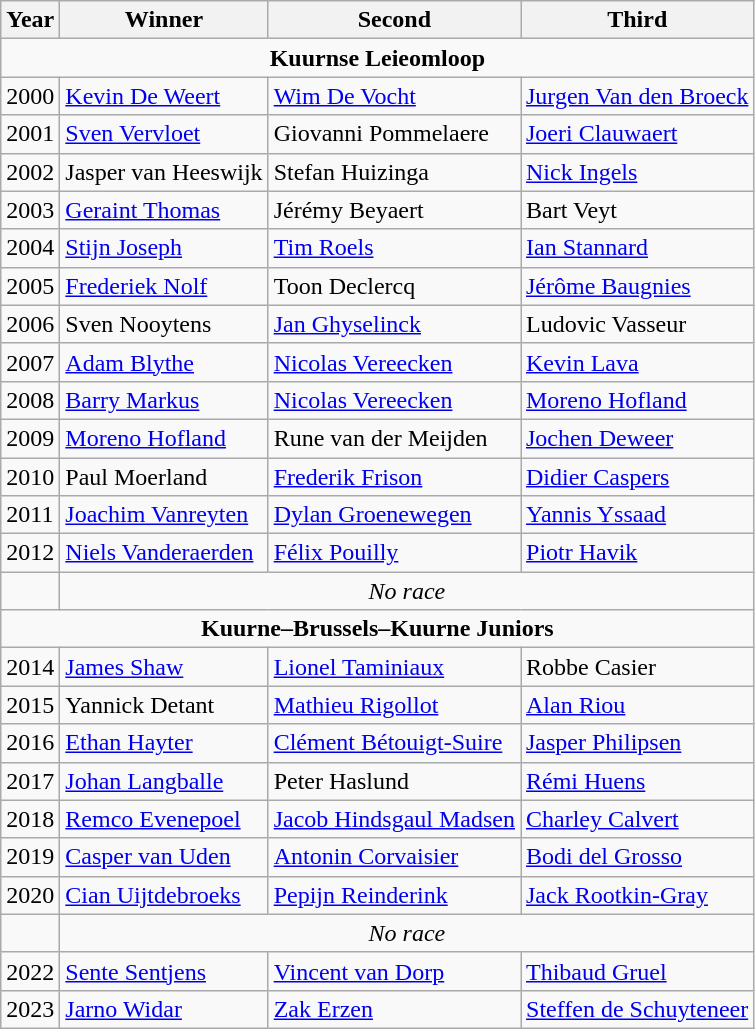<table class=wikitable>
<tr>
<th>Year</th>
<th>Winner</th>
<th>Second</th>
<th>Third</th>
</tr>
<tr>
<td align=center colspan=4><strong>Kuurnse Leieomloop</strong></td>
</tr>
<tr>
<td>2000</td>
<td> <a href='#'>Kevin De Weert</a></td>
<td> <a href='#'>Wim De Vocht</a></td>
<td> <a href='#'>Jurgen Van den Broeck</a></td>
</tr>
<tr>
<td>2001</td>
<td> <a href='#'>Sven Vervloet</a></td>
<td> Giovanni Pommelaere</td>
<td> <a href='#'>Joeri Clauwaert</a></td>
</tr>
<tr>
<td>2002</td>
<td> Jasper van Heeswijk</td>
<td> Stefan Huizinga</td>
<td> <a href='#'>Nick Ingels</a></td>
</tr>
<tr>
<td>2003</td>
<td> <a href='#'>Geraint Thomas</a></td>
<td> Jérémy Beyaert</td>
<td> Bart Veyt</td>
</tr>
<tr>
<td>2004</td>
<td> <a href='#'>Stijn Joseph</a></td>
<td> <a href='#'>Tim Roels</a></td>
<td> <a href='#'>Ian Stannard</a></td>
</tr>
<tr>
<td>2005</td>
<td> <a href='#'>Frederiek Nolf</a></td>
<td> Toon Declercq</td>
<td> <a href='#'>Jérôme Baugnies</a></td>
</tr>
<tr>
<td>2006</td>
<td> Sven Nooytens</td>
<td> <a href='#'>Jan Ghyselinck</a></td>
<td> Ludovic Vasseur</td>
</tr>
<tr>
<td>2007</td>
<td> <a href='#'>Adam Blythe</a></td>
<td> <a href='#'>Nicolas Vereecken</a></td>
<td> <a href='#'>Kevin Lava</a></td>
</tr>
<tr>
<td>2008</td>
<td> <a href='#'>Barry Markus</a></td>
<td> <a href='#'>Nicolas Vereecken</a></td>
<td> <a href='#'>Moreno Hofland</a></td>
</tr>
<tr>
<td>2009</td>
<td> <a href='#'>Moreno Hofland</a></td>
<td> Rune van der Meijden</td>
<td> <a href='#'>Jochen Deweer</a></td>
</tr>
<tr>
<td>2010</td>
<td> Paul Moerland</td>
<td> <a href='#'>Frederik Frison</a></td>
<td> <a href='#'>Didier Caspers</a></td>
</tr>
<tr>
<td>2011</td>
<td> <a href='#'>Joachim Vanreyten</a></td>
<td> <a href='#'>Dylan Groenewegen</a></td>
<td> <a href='#'>Yannis Yssaad</a></td>
</tr>
<tr>
<td>2012</td>
<td> <a href='#'>Niels Vanderaerden</a></td>
<td> <a href='#'>Félix Pouilly</a></td>
<td> <a href='#'>Piotr Havik</a></td>
</tr>
<tr>
<td></td>
<td align=center colspan=3><em>No race</em></td>
</tr>
<tr>
<td align=center colspan=4><strong>Kuurne–Brussels–Kuurne Juniors</strong></td>
</tr>
<tr>
<td>2014</td>
<td> <a href='#'>James Shaw</a></td>
<td> <a href='#'>Lionel Taminiaux</a></td>
<td> Robbe Casier</td>
</tr>
<tr>
<td>2015</td>
<td> Yannick Detant</td>
<td> <a href='#'>Mathieu Rigollot</a></td>
<td> <a href='#'>Alan Riou</a></td>
</tr>
<tr>
<td>2016</td>
<td> <a href='#'>Ethan Hayter</a></td>
<td> <a href='#'>Clément Bétouigt-Suire</a></td>
<td> <a href='#'>Jasper Philipsen</a></td>
</tr>
<tr>
<td>2017</td>
<td> <a href='#'>Johan Langballe</a></td>
<td> Peter Haslund</td>
<td> <a href='#'>Rémi Huens</a></td>
</tr>
<tr>
<td>2018</td>
<td> <a href='#'>Remco Evenepoel</a></td>
<td> <a href='#'>Jacob Hindsgaul Madsen</a></td>
<td> <a href='#'>Charley Calvert</a></td>
</tr>
<tr>
<td>2019</td>
<td> <a href='#'>Casper van Uden</a></td>
<td> <a href='#'>Antonin Corvaisier</a></td>
<td> <a href='#'>Bodi del Grosso</a></td>
</tr>
<tr>
<td>2020</td>
<td> <a href='#'>Cian Uijtdebroeks</a></td>
<td> <a href='#'>Pepijn Reinderink</a></td>
<td> <a href='#'>Jack Rootkin-Gray</a></td>
</tr>
<tr>
<td></td>
<td align=center colspan=3><em>No race</em></td>
</tr>
<tr>
<td>2022</td>
<td> <a href='#'>Sente Sentjens</a></td>
<td> <a href='#'>Vincent van Dorp</a></td>
<td> <a href='#'>Thibaud Gruel</a></td>
</tr>
<tr>
<td>2023</td>
<td> <a href='#'>Jarno Widar</a></td>
<td> <a href='#'>Zak Erzen</a></td>
<td> <a href='#'>Steffen de Schuyteneer</a></td>
</tr>
</table>
